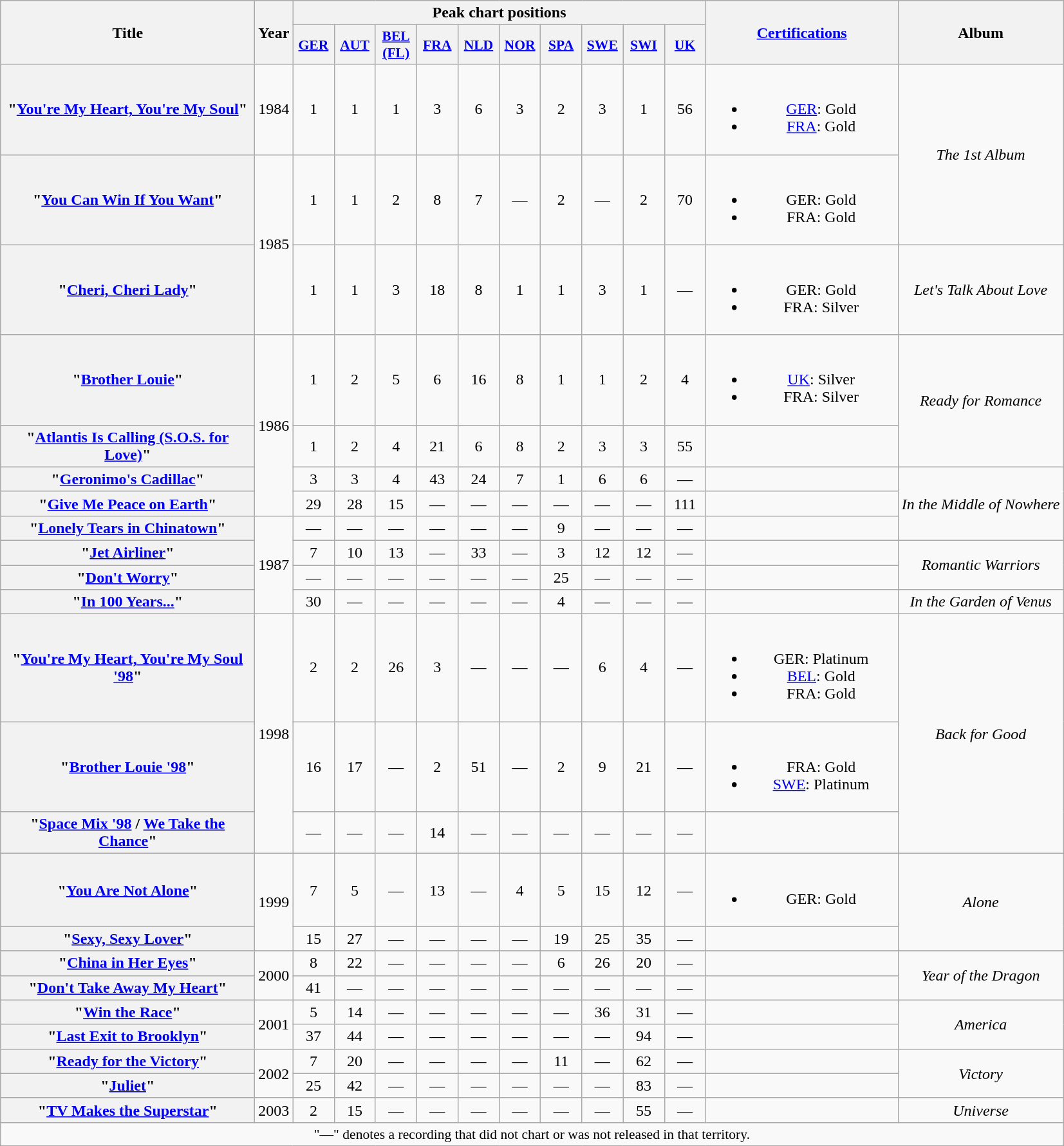<table class="wikitable plainrowheaders" style="text-align:center;">
<tr>
<th scope="col" rowspan="2" style="width:16em;">Title</th>
<th scope="col" rowspan="2">Year</th>
<th scope="col" colspan="10">Peak chart positions</th>
<th scope="col" rowspan="2" style="width:12em;"><a href='#'>Certifications</a></th>
<th scope="col" rowspan="2">Album</th>
</tr>
<tr>
<th scope="col" style="width:2.5em;font-size:90%;"><a href='#'>GER</a><br></th>
<th scope="col" style="width:2.5em;font-size:90%;"><a href='#'>AUT</a><br></th>
<th scope="col" style="width:2.5em;font-size:90%;"><a href='#'>BEL<br>(FL)</a><br></th>
<th scope="col" style="width:2.5em;font-size:90%;"><a href='#'>FRA</a><br></th>
<th scope="col" style="width:2.5em;font-size:90%;"><a href='#'>NLD</a><br></th>
<th scope="col" style="width:2.5em;font-size:90%;"><a href='#'>NOR</a><br></th>
<th scope="col" style="width:2.5em;font-size:90%;"><a href='#'>SPA</a><br></th>
<th scope="col" style="width:2.5em;font-size:90%;"><a href='#'>SWE</a><br></th>
<th scope="col" style="width:2.5em;font-size:90%;"><a href='#'>SWI</a><br></th>
<th scope="col" style="width:2.5em;font-size:90%;"><a href='#'>UK</a><br></th>
</tr>
<tr>
<th scope="row">"<a href='#'>You're My Heart, You're My Soul</a>"</th>
<td>1984</td>
<td>1</td>
<td>1</td>
<td>1</td>
<td>3</td>
<td>6</td>
<td>3</td>
<td>2</td>
<td>3</td>
<td>1</td>
<td>56</td>
<td><br><ul><li><a href='#'>GER</a>: Gold</li><li><a href='#'>FRA</a>: Gold</li></ul></td>
<td rowspan="2"><em>The 1st Album</em></td>
</tr>
<tr>
<th scope="row">"<a href='#'>You Can Win If You Want</a>"</th>
<td rowspan="2">1985</td>
<td>1</td>
<td>1</td>
<td>2</td>
<td>8</td>
<td>7</td>
<td>—</td>
<td>2</td>
<td>—</td>
<td>2</td>
<td>70</td>
<td><br><ul><li>GER: Gold</li><li>FRA: Gold</li></ul></td>
</tr>
<tr>
<th scope="row">"<a href='#'>Cheri, Cheri Lady</a>"</th>
<td>1</td>
<td>1</td>
<td>3</td>
<td>18</td>
<td>8</td>
<td>1</td>
<td>1</td>
<td>3</td>
<td>1</td>
<td>—</td>
<td><br><ul><li>GER: Gold</li><li>FRA: Silver</li></ul></td>
<td><em>Let's Talk About Love</em></td>
</tr>
<tr>
<th scope="row">"<a href='#'>Brother Louie</a>"</th>
<td rowspan="4">1986</td>
<td>1</td>
<td>2</td>
<td>5</td>
<td>6</td>
<td>16</td>
<td>8</td>
<td>1</td>
<td>1</td>
<td>2</td>
<td>4</td>
<td><br><ul><li><a href='#'>UK</a>: Silver</li><li>FRA: Silver</li></ul></td>
<td rowspan="2"><em>Ready for Romance</em></td>
</tr>
<tr>
<th scope="row">"<a href='#'>Atlantis Is Calling (S.O.S. for Love)</a>"</th>
<td>1</td>
<td>2</td>
<td>4</td>
<td>21</td>
<td>6</td>
<td>8</td>
<td>2</td>
<td>3</td>
<td>3</td>
<td>55</td>
<td></td>
</tr>
<tr>
<th scope="row">"<a href='#'>Geronimo's Cadillac</a>"</th>
<td>3</td>
<td>3</td>
<td>4</td>
<td>43</td>
<td>24</td>
<td>7</td>
<td>1</td>
<td>6</td>
<td>6</td>
<td>—</td>
<td></td>
<td rowspan="3"><em>In the Middle of Nowhere</em></td>
</tr>
<tr>
<th scope="row">"<a href='#'>Give Me Peace on Earth</a>"</th>
<td>29</td>
<td>28</td>
<td>15</td>
<td>—</td>
<td>—</td>
<td>—</td>
<td>—</td>
<td>—</td>
<td>—</td>
<td>111</td>
<td></td>
</tr>
<tr>
<th scope="row">"<a href='#'>Lonely Tears in Chinatown</a>"<br></th>
<td rowspan="4">1987</td>
<td>—</td>
<td>—</td>
<td>—</td>
<td>—</td>
<td>—</td>
<td>—</td>
<td>9</td>
<td>—</td>
<td>—</td>
<td>—</td>
</tr>
<tr>
<th scope="row">"<a href='#'>Jet Airliner</a>"</th>
<td>7</td>
<td>10</td>
<td>13</td>
<td>—</td>
<td>33</td>
<td>—</td>
<td>3</td>
<td>12</td>
<td>12</td>
<td>—</td>
<td></td>
<td rowspan="2"><em>Romantic Warriors</em></td>
</tr>
<tr>
<th scope="row">"<a href='#'>Don't Worry</a>"<br></th>
<td>—</td>
<td>—</td>
<td>—</td>
<td>—</td>
<td>—</td>
<td>—</td>
<td>25</td>
<td>—</td>
<td>—</td>
<td>—</td>
</tr>
<tr>
<th scope="row">"<a href='#'>In 100 Years...</a>"</th>
<td>30</td>
<td>—</td>
<td>—</td>
<td>—</td>
<td>—</td>
<td>—</td>
<td>4</td>
<td>—</td>
<td>—</td>
<td>—</td>
<td></td>
<td><em>In the Garden of Venus</em></td>
</tr>
<tr>
<th scope="row">"<a href='#'>You're My Heart, You're My Soul '98</a>"</th>
<td rowspan="3">1998</td>
<td>2</td>
<td>2</td>
<td>26</td>
<td>3</td>
<td>—</td>
<td>—</td>
<td>—</td>
<td>6</td>
<td>4</td>
<td>—</td>
<td><br><ul><li>GER: Platinum</li><li><a href='#'>BEL</a>: Gold</li><li>FRA: Gold</li></ul></td>
<td rowspan="3"><em>Back for Good</em></td>
</tr>
<tr>
<th scope="row">"<a href='#'>Brother Louie '98</a>"</th>
<td>16</td>
<td>17</td>
<td>—</td>
<td>2</td>
<td>51</td>
<td>—</td>
<td>2</td>
<td>9</td>
<td>21</td>
<td>—</td>
<td><br><ul><li>FRA: Gold</li><li><a href='#'>SWE</a>: Platinum</li></ul></td>
</tr>
<tr>
<th scope="row">"<a href='#'>Space Mix '98</a> / <a href='#'>We Take the Chance</a>"</th>
<td>—</td>
<td>—</td>
<td>—</td>
<td>14</td>
<td>—</td>
<td>—</td>
<td>—</td>
<td>—</td>
<td>—</td>
<td>—</td>
</tr>
<tr>
<th scope="row">"<a href='#'>You Are Not Alone</a>"</th>
<td rowspan="2">1999</td>
<td>7</td>
<td>5</td>
<td>—</td>
<td>13</td>
<td>—</td>
<td>4</td>
<td>5</td>
<td>15</td>
<td>12</td>
<td>—</td>
<td><br><ul><li>GER: Gold</li></ul></td>
<td rowspan="2"><em>Alone</em></td>
</tr>
<tr>
<th scope="row">"<a href='#'>Sexy, Sexy Lover</a>"</th>
<td>15</td>
<td>27</td>
<td>—</td>
<td>—</td>
<td>—</td>
<td>—</td>
<td>19</td>
<td>25</td>
<td>35</td>
<td>—</td>
<td></td>
</tr>
<tr>
<th scope="row">"<a href='#'>China in Her Eyes</a>"</th>
<td rowspan="2">2000</td>
<td>8</td>
<td>22</td>
<td>—</td>
<td>—</td>
<td>—</td>
<td>—</td>
<td>6</td>
<td>26</td>
<td>20</td>
<td>—</td>
<td></td>
<td rowspan="2"><em>Year of the Dragon</em></td>
</tr>
<tr>
<th scope="row">"<a href='#'>Don't Take Away My Heart</a>"</th>
<td>41</td>
<td>—</td>
<td>—</td>
<td>—</td>
<td>—</td>
<td>—</td>
<td>—</td>
<td>—</td>
<td>—</td>
<td>—</td>
<td></td>
</tr>
<tr>
<th scope="row">"<a href='#'>Win the Race</a>"</th>
<td rowspan="2">2001</td>
<td>5</td>
<td>14</td>
<td>—</td>
<td>—</td>
<td>—</td>
<td>—</td>
<td>—</td>
<td>36</td>
<td>31</td>
<td>—</td>
<td></td>
<td rowspan="2"><em>America</em></td>
</tr>
<tr>
<th scope="row">"<a href='#'>Last Exit to Brooklyn</a>"</th>
<td>37</td>
<td>44</td>
<td>—</td>
<td>—</td>
<td>—</td>
<td>—</td>
<td>—</td>
<td>—</td>
<td>94</td>
<td>—</td>
<td></td>
</tr>
<tr>
<th scope="row">"<a href='#'>Ready for the Victory</a>"</th>
<td rowspan="2">2002</td>
<td>7</td>
<td>20</td>
<td>—</td>
<td>—</td>
<td>—</td>
<td>—</td>
<td>11</td>
<td>—</td>
<td>62</td>
<td>—</td>
<td></td>
<td rowspan="2"><em>Victory</em></td>
</tr>
<tr>
<th scope="row">"<a href='#'>Juliet</a>"</th>
<td>25</td>
<td>42</td>
<td>—</td>
<td>—</td>
<td>—</td>
<td>—</td>
<td>—</td>
<td>—</td>
<td>83</td>
<td>—</td>
<td></td>
</tr>
<tr>
<th scope="row">"<a href='#'>TV Makes the Superstar</a>"</th>
<td>2003</td>
<td>2</td>
<td>15</td>
<td>—</td>
<td>—</td>
<td>—</td>
<td>—</td>
<td>—</td>
<td>—</td>
<td>55</td>
<td>—</td>
<td></td>
<td><em>Universe</em></td>
</tr>
<tr>
<td colspan="15" style="font-size:90%">"—" denotes a recording that did not chart or was not released in that territory.</td>
</tr>
</table>
